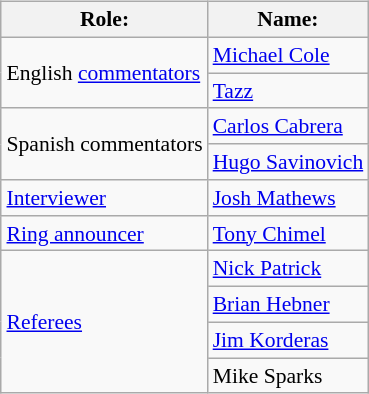<table class=wikitable style="font-size:90%; margin: 0.5em 0 0.5em 1em; float: right; clear: right;">
<tr>
<th>Role:</th>
<th>Name:</th>
</tr>
<tr>
<td rowspan="2">English <a href='#'>commentators</a></td>
<td><a href='#'>Michael Cole</a></td>
</tr>
<tr>
<td><a href='#'>Tazz</a></td>
</tr>
<tr>
<td rowspan="2">Spanish commentators</td>
<td><a href='#'>Carlos Cabrera</a></td>
</tr>
<tr>
<td><a href='#'>Hugo Savinovich</a></td>
</tr>
<tr>
<td><a href='#'>Interviewer</a></td>
<td><a href='#'>Josh Mathews</a></td>
</tr>
<tr>
<td><a href='#'>Ring announcer</a></td>
<td><a href='#'>Tony Chimel</a></td>
</tr>
<tr>
<td rowspan="4"><a href='#'>Referees</a></td>
<td><a href='#'>Nick Patrick</a></td>
</tr>
<tr>
<td><a href='#'>Brian Hebner</a></td>
</tr>
<tr>
<td><a href='#'>Jim Korderas</a></td>
</tr>
<tr>
<td>Mike Sparks</td>
</tr>
</table>
